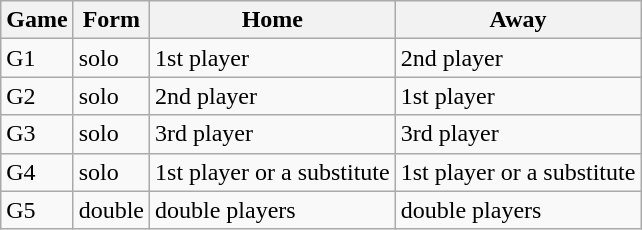<table class="wikitable" style="font-size:100%">
<tr>
<th>Game</th>
<th>Form</th>
<th>Home</th>
<th>Away</th>
</tr>
<tr>
<td>G1</td>
<td>solo</td>
<td>1st player</td>
<td>2nd player</td>
</tr>
<tr>
<td>G2</td>
<td>solo</td>
<td>2nd player</td>
<td>1st player</td>
</tr>
<tr>
<td>G3</td>
<td>solo</td>
<td>3rd player</td>
<td>3rd player</td>
</tr>
<tr>
<td>G4</td>
<td>solo</td>
<td>1st player or a substitute</td>
<td>1st player or a substitute</td>
</tr>
<tr>
<td>G5</td>
<td>double</td>
<td>double players</td>
<td>double players</td>
</tr>
</table>
